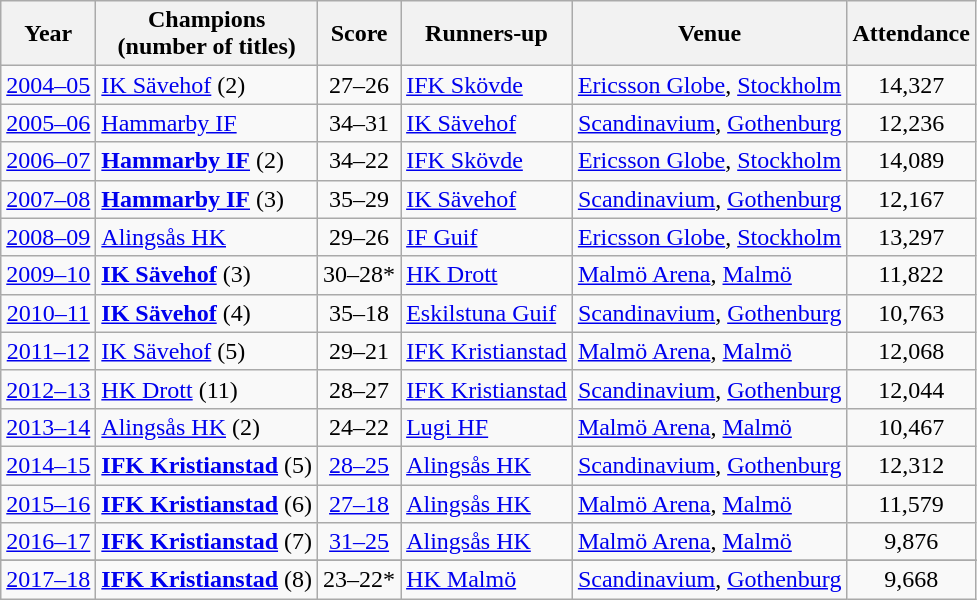<table class="wikitable sortable">
<tr>
<th>Year</th>
<th>Champions<br>(number of titles)</th>
<th>Score</th>
<th>Runners-up</th>
<th>Venue</th>
<th>Attendance</th>
</tr>
<tr>
<td align=center><a href='#'>2004–05</a></td>
<td><a href='#'>IK Sävehof</a> (2)</td>
<td align=center>27–26</td>
<td><a href='#'>IFK Skövde</a></td>
<td><a href='#'>Ericsson Globe</a>, <a href='#'>Stockholm</a></td>
<td align=center>14,327</td>
</tr>
<tr>
<td align=center><a href='#'>2005–06</a></td>
<td><a href='#'>Hammarby IF</a></td>
<td align=center>34–31</td>
<td><a href='#'>IK Sävehof</a></td>
<td><a href='#'>Scandinavium</a>, <a href='#'>Gothenburg</a></td>
<td align=center>12,236</td>
</tr>
<tr>
<td align=center><a href='#'>2006–07</a></td>
<td><strong><a href='#'>Hammarby IF</a></strong> (2)</td>
<td align=center>34–22</td>
<td><a href='#'>IFK Skövde</a></td>
<td><a href='#'>Ericsson Globe</a>, <a href='#'>Stockholm</a></td>
<td align=center>14,089</td>
</tr>
<tr>
<td align=center><a href='#'>2007–08</a></td>
<td><strong><a href='#'>Hammarby IF</a></strong> (3)</td>
<td align=center>35–29</td>
<td><a href='#'>IK Sävehof</a></td>
<td><a href='#'>Scandinavium</a>, <a href='#'>Gothenburg</a></td>
<td align=center>12,167</td>
</tr>
<tr>
<td align=center><a href='#'>2008–09</a></td>
<td><a href='#'>Alingsås HK</a></td>
<td align=center>29–26</td>
<td><a href='#'>IF Guif</a></td>
<td><a href='#'>Ericsson Globe</a>, <a href='#'>Stockholm</a></td>
<td align=center>13,297</td>
</tr>
<tr>
<td align=center><a href='#'>2009–10</a></td>
<td><strong><a href='#'>IK Sävehof</a></strong> (3)</td>
<td align=center>30–28*</td>
<td><a href='#'>HK Drott</a></td>
<td><a href='#'>Malmö Arena</a>, <a href='#'>Malmö</a></td>
<td align=center>11,822</td>
</tr>
<tr>
<td align=center><a href='#'>2010–11</a></td>
<td><strong><a href='#'>IK Sävehof</a></strong> (4)</td>
<td align=center>35–18</td>
<td><a href='#'>Eskilstuna Guif</a></td>
<td><a href='#'>Scandinavium</a>, <a href='#'>Gothenburg</a></td>
<td align=center>10,763</td>
</tr>
<tr>
<td align=center><a href='#'>2011–12</a></td>
<td><a href='#'>IK Sävehof</a> (5)</td>
<td align=center>29–21</td>
<td><a href='#'>IFK Kristianstad</a></td>
<td><a href='#'>Malmö Arena</a>, <a href='#'>Malmö</a></td>
<td align=center>12,068</td>
</tr>
<tr>
<td align=center><a href='#'>2012–13</a></td>
<td><a href='#'>HK Drott</a> (11)</td>
<td align=center>28–27</td>
<td><a href='#'>IFK Kristianstad</a></td>
<td><a href='#'>Scandinavium</a>, <a href='#'>Gothenburg</a></td>
<td align=center>12,044</td>
</tr>
<tr>
<td align=center><a href='#'>2013–14</a></td>
<td><a href='#'>Alingsås HK</a> (2)</td>
<td align=center>24–22</td>
<td><a href='#'>Lugi HF</a></td>
<td><a href='#'>Malmö Arena</a>, <a href='#'>Malmö</a></td>
<td align=center>10,467</td>
</tr>
<tr>
<td align=center><a href='#'>2014–15</a></td>
<td><strong><a href='#'>IFK Kristianstad</a></strong> (5)</td>
<td align=center><a href='#'>28–25</a></td>
<td><a href='#'>Alingsås HK</a></td>
<td><a href='#'>Scandinavium</a>, <a href='#'>Gothenburg</a></td>
<td align=center>12,312</td>
</tr>
<tr>
<td align=center><a href='#'>2015–16</a></td>
<td><strong><a href='#'>IFK Kristianstad</a></strong> (6)</td>
<td align=center><a href='#'>27–18</a></td>
<td><a href='#'>Alingsås HK</a></td>
<td><a href='#'>Malmö Arena</a>, <a href='#'>Malmö</a></td>
<td align=center>11,579</td>
</tr>
<tr>
<td align=center><a href='#'>2016–17</a></td>
<td><strong><a href='#'>IFK Kristianstad</a></strong> (7)</td>
<td align=center><a href='#'>31–25</a></td>
<td><a href='#'>Alingsås HK</a></td>
<td><a href='#'>Malmö Arena</a>, <a href='#'>Malmö</a></td>
<td align=center>9,876</td>
</tr>
<tr>
</tr>
<tr>
<td align=center><a href='#'>2017–18</a></td>
<td><strong><a href='#'>IFK Kristianstad</a></strong> (8)</td>
<td align=center>23–22*</td>
<td><a href='#'>HK Malmö</a></td>
<td><a href='#'>Scandinavium</a>, <a href='#'>Gothenburg</a></td>
<td align=center>9,668</td>
</tr>
</table>
